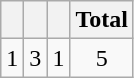<table class="wikitable">
<tr>
<th></th>
<th></th>
<th></th>
<th>Total</th>
</tr>
<tr style="text-align:center;">
<td>1</td>
<td>3</td>
<td>1</td>
<td>5</td>
</tr>
</table>
